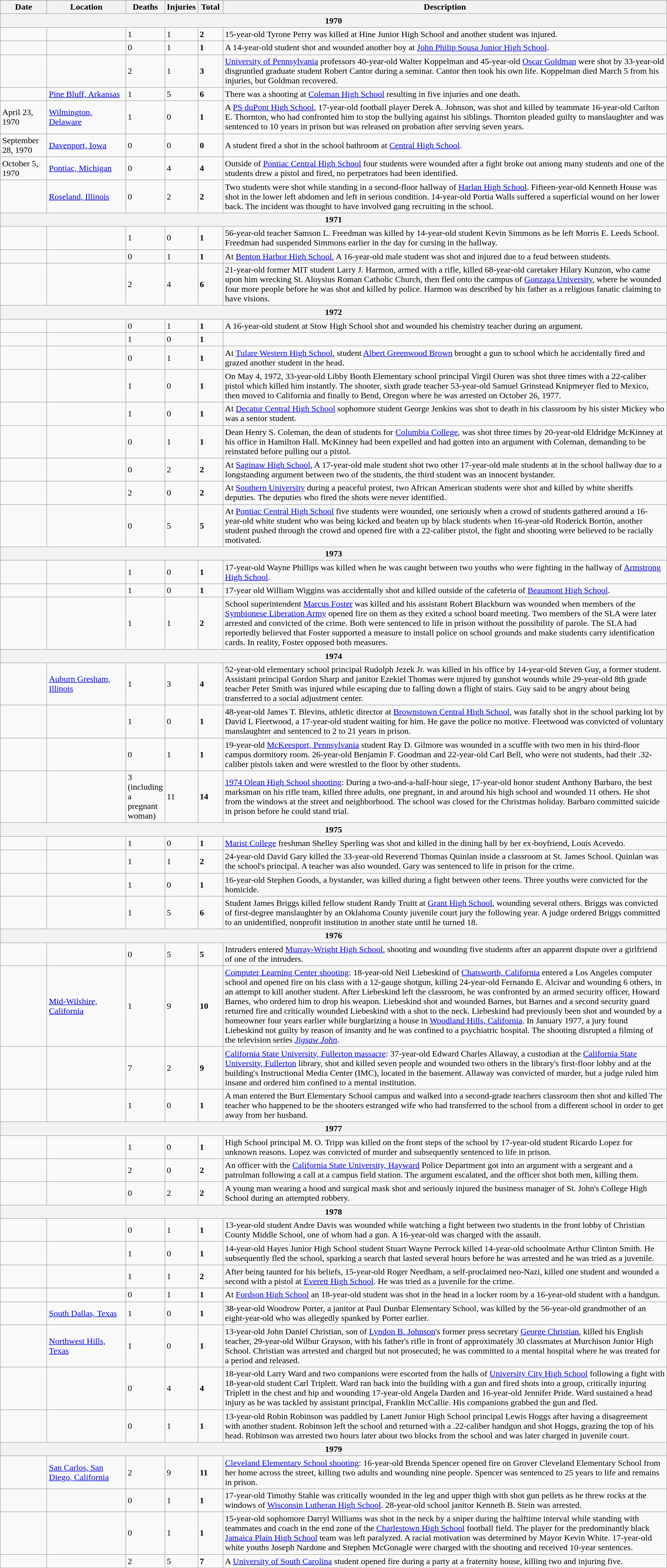<table class="sortable wikitable" style="font-size:100%;" id="1970s">
<tr>
</tr>
<tr>
<th style="width:80px;">Date</th>
<th style="width:140px;">Location</th>
<th style="width:40px;">Deaths</th>
<th style="width:40px;">Injuries</th>
<th style="width:40px;">Total</th>
<th class="unsortable">Description</th>
</tr>
<tr>
<th colspan="6">1970 </th>
</tr>
<tr>
<td></td>
<td></td>
<td>1</td>
<td>1</td>
<td><strong>2</strong></td>
<td>15-year-old Tyrone Perry was killed at Hine Junior High School and another student was injured.</td>
</tr>
<tr>
<td></td>
<td></td>
<td>0</td>
<td>1</td>
<td><strong>1</strong></td>
<td>A 14-year-old student shot and wounded another boy at <a href='#'>John Philip Sousa Junior High School</a>.</td>
</tr>
<tr>
<td></td>
<td></td>
<td>2</td>
<td>1</td>
<td><strong>3</strong></td>
<td><a href='#'>University of Pennsylvania</a> professors 40-year-old Walter Koppelman and 45-year-old <a href='#'>Oscar Goldman</a> were shot by 33-year-old disgruntled graduate student Robert Cantor during a seminar. Cantor then took his own life. Koppelman died March 5 from his injuries, but Goldman recovered.</td>
</tr>
<tr>
<td></td>
<td><a href='#'>Pine Bluff, Arkansas</a></td>
<td>1</td>
<td>5</td>
<td><strong>6</strong></td>
<td>There was a shooting at <a href='#'>Coleman High School</a> resulting in five injuries and one death.</td>
</tr>
<tr>
<td>April 23, 1970</td>
<td><a href='#'>Wilmington, Delaware</a></td>
<td>1</td>
<td>0</td>
<td><strong>1</strong></td>
<td>A <a href='#'>PS duPont High School</a>, 17-year-old football player Derek A. Johnson, was shot and killed by teammate 16-year-old Carlton E. Thornton, who had confronted him to stop the bullying against his siblings. Thornton pleaded guilty to manslaughter and was sentenced to 10 years in prison but was released on probation after serving seven years.</td>
</tr>
<tr>
<td>September 28, 1970</td>
<td><a href='#'>Davenport, Iowa</a></td>
<td>0</td>
<td>0</td>
<td><strong>0</strong></td>
<td>A student fired a shot in the school bathroom at <a href='#'>Central High School</a>.</td>
</tr>
<tr>
<td>October 5, 1970</td>
<td><a href='#'>Pontiac, Michigan</a></td>
<td>0</td>
<td>4</td>
<td><strong>4</strong></td>
<td>Outside of <a href='#'>Pontiac Central High School</a> four students were wounded after a fight broke out among many students and one of the students drew a pistol and fired, no perpetrators had been identified.</td>
</tr>
<tr>
<td></td>
<td sort><a href='#'>Roseland, Illinois</a></td>
<td>0</td>
<td>2</td>
<td><strong>2</strong></td>
<td>Two students were shot while standing in a second-floor hallway of <a href='#'>Harlan High School</a>. Fifteen-year-old Kenneth House was shot in the lower left abdomen and left in serious condition. 14-year-old Portia Walls suffered a superficial wound on her lower back. The incident was thought to have involved gang recruiting in the school.</td>
</tr>
<tr>
<th colspan="6">1971 </th>
</tr>
<tr>
<td></td>
<td></td>
<td>1</td>
<td>0</td>
<td><strong>1</strong></td>
<td>56-year-old teacher Samson L. Freedman was killed by 14-year-old student Kevin Simmons as he left Morris E. Leeds School. Freedman had suspended Simmons earlier in the day for cursing in the hallway.</td>
</tr>
<tr>
<td></td>
<td></td>
<td>0</td>
<td>1</td>
<td><strong>1</strong></td>
<td>At <a href='#'>Benton Harbor High School</a>, A 16-year-old male student was shot and injured due to a feud between students.</td>
</tr>
<tr>
<td></td>
<td></td>
<td>2</td>
<td>4</td>
<td><strong>6</strong></td>
<td>21-year-old former MIT student Larry J. Harmon, armed with a rifle, killed 68-year-old caretaker Hilary Kunzon, who came upon him wrecking St. Aloysius Roman Catholic Church, then fled onto the campus of <a href='#'>Gonzaga University</a>, where he wounded four more people before he was shot and killed by police. Harmon was described by his father as a religious fanatic claiming to have visions.</td>
</tr>
<tr>
<th colspan="6">1972 </th>
</tr>
<tr>
<td></td>
<td></td>
<td>0</td>
<td>1</td>
<td><strong>1</strong></td>
<td>A 16-year-old student at Stow High School shot and wounded his chemistry teacher during an argument.</td>
</tr>
<tr>
<td></td>
<td></td>
<td>1</td>
<td>0</td>
<td><strong>1</strong></td>
<td></td>
</tr>
<tr>
<td></td>
<td></td>
<td>0</td>
<td>1</td>
<td><strong>1</strong></td>
<td>At <a href='#'>Tulare Western High School</a>, student <a href='#'>Albert Greenwood Brown</a> brought a gun to school which he accidentally fired and grazed another student in the head.</td>
</tr>
<tr>
<td></td>
<td></td>
<td>1</td>
<td>0</td>
<td><strong>1</strong></td>
<td>On May 4, 1972, 33-year-old Libby Booth Elementary school principal Virgil Ouren was shot three times with a 22-caliber pistol which killed him instantly. The shooter, sixth grade teacher 53-year-old Samuel Grinstead Knipmeyer fled to Mexico, then moved to California and finally to Bend, Oregon where he was arrested on October 26, 1977.</td>
</tr>
<tr>
<td></td>
<td></td>
<td>1</td>
<td>0</td>
<td><strong>1</strong></td>
<td>At <a href='#'>Decatur Central High School</a> sophomore student George Jenkins was shot to death in his classroom by his sister Mickey who was a senior student.</td>
</tr>
<tr>
<td></td>
<td></td>
<td>0</td>
<td>1</td>
<td><strong>1</strong></td>
<td>Dean Henry S. Coleman, the dean of students for <a href='#'>Columbia College</a>, was shot three times by 20-year-old Eldridge McKinney at his office in Hamilton Hall. McKinney had been expelled and had gotten into an argument with Coleman, demanding to be reinstated before pulling out a pistol.</td>
</tr>
<tr>
<td></td>
<td></td>
<td>0</td>
<td>2</td>
<td><strong>2</strong></td>
<td>At <a href='#'>Saginaw High School</a>, A 17-year-old male student shot two other 17-year-old male students at in the school hallway due to a longstanding argument between two of the students, the third student was an innocent bystander.</td>
</tr>
<tr>
<td></td>
<td></td>
<td>2</td>
<td>0</td>
<td><strong>2</strong></td>
<td>At <a href='#'>Southern University</a> during a peaceful protest, two African American students were shot and killed by white sheriffs deputies. The deputies who fired the shots were never identified.</td>
</tr>
<tr>
<td></td>
<td></td>
<td>0</td>
<td>5</td>
<td><strong>5</strong></td>
<td>At <a href='#'>Pontiac Central High School</a> five students were wounded, one seriously when a crowd of students gathered around a 16-year-old white student who was being kicked and beaten up by black students when 16-year-old Roderick Bortón, another student pushed through the crowd and opened fire with a 22-caliber pistol, the fight and shooting were believed to be racially motivated.</td>
</tr>
<tr>
<th colspan="6">1973 </th>
</tr>
<tr>
<td></td>
<td></td>
<td>1</td>
<td>0</td>
<td><strong>1</strong></td>
<td>17-year-old Wayne Phillips was killed when he was caught between two youths who were fighting in the hallway of <a href='#'>Armstrong High School</a>.</td>
</tr>
<tr>
<td></td>
<td></td>
<td>1</td>
<td>0</td>
<td><strong>1</strong></td>
<td>17-year old William Wiggins was accidentally shot and killed outside of the cafeteria of <a href='#'>Beaumont High School</a>.</td>
</tr>
<tr>
<td></td>
<td></td>
<td>1</td>
<td>1</td>
<td><strong>2</strong></td>
<td>School superintendent <a href='#'>Marcus Foster</a> was killed and his assistant Robert Blackburn was wounded when members of the <a href='#'>Symbionese Liberation Army</a> opened fire on them as they exited a school board meeting. Two members of the SLA were later arrested and convicted of the crime. Both were sentenced to life in prison without the possibility of parole. The SLA had reportedly believed that Foster supported a measure to install police on school grounds and make students carry identification cards. In reality, Foster opposed both measures.</td>
</tr>
<tr>
<th colspan="6">1974 </th>
</tr>
<tr>
<td></td>
<td sort><a href='#'>Auburn Gresham, Illinois</a></td>
<td>1</td>
<td>3</td>
<td><strong>4</strong></td>
<td>52-year-old elementary school principal Rudolph Jezek Jr. was killed in his office by 14-year-old Steven Guy, a former student. Assistant principal Gordon Sharp and janitor Ezekiel Thomas were injured by gunshot wounds while 29-year-old 8th grade teacher Peter Smith was injured while escaping due to falling down a flight of stairs. Guy said to be angry about being transferred to a social adjustment center.</td>
</tr>
<tr>
<td></td>
<td></td>
<td>1</td>
<td>0</td>
<td><strong>1</strong></td>
<td>48-year-old James T. Blevins, athletic director at <a href='#'>Brownstown Central High School</a>, was fatally shot in the school parking lot by David L Fleetwood, a 17-year-old student waiting for him. He gave the police no motive. Fleetwood was convicted of voluntary manslaughter and sentenced to 2 to 21 years in prison.</td>
</tr>
<tr>
<td></td>
<td></td>
<td>0</td>
<td>1</td>
<td><strong>1</strong></td>
<td>19-year-old <a href='#'>McKeesport, Pennsylvania</a> student Ray D. Gilmore was wounded in a scuffle with two men in his third-floor campus dormitory room. 26-year-old Benjamin F. Goodman and 22-year-old Carl Bell, who were not students, had their .32-caliber pistols taken and were wrestled to the floor by other students.</td>
</tr>
<tr>
<td></td>
<td></td>
<td>3 (including a pregnant woman)</td>
<td>11</td>
<td><strong>14</strong></td>
<td><a href='#'>1974 Olean High School shooting</a>: During a two-and-a-half-hour siege, 17-year-old honor student Anthony Barbaro, the best marksman on his rifle team, killed three adults, one pregnant, in and around his high school and wounded 11 others. He shot from the windows at the street and neighborhood. The school was closed for the Christmas holiday. Barbaro committed suicide in prison before he could stand trial.</td>
</tr>
<tr>
<th colspan="6">1975 </th>
</tr>
<tr>
<td></td>
<td></td>
<td>1</td>
<td>0</td>
<td><strong>1</strong></td>
<td><a href='#'>Marist College</a> freshman Shelley Sperling was shot and killed in the dining hall by her ex-boyfriend, Louis Acevedo.</td>
</tr>
<tr>
<td></td>
<td></td>
<td>1</td>
<td>1</td>
<td><strong>2</strong></td>
<td>24-year-old David Gary killed the 33-year-old Reverend Thomas Quinlan inside a classroom at St. James School. Quinlan was the school's principal. A teacher was also wounded. Gary was sentenced to life in prison for the crime.</td>
</tr>
<tr>
<td></td>
<td></td>
<td>1</td>
<td>0</td>
<td><strong>1</strong></td>
<td>16-year-old Stephen Goods, a bystander, was killed during a fight between other teens. Three youths were convicted for the homicide.</td>
</tr>
<tr>
<td></td>
<td></td>
<td>1</td>
<td>5</td>
<td><strong>6</strong></td>
<td>Student James Briggs killed fellow student Randy Truitt at <a href='#'>Grant High School</a>, wounding several others. Briggs was convicted of first-degree manslaughter by an Oklahoma County juvenile court jury the following year. A judge ordered Briggs committed to an unidentified, nonprofit institution in another state until he turned 18.</td>
</tr>
<tr>
<th colspan="6">1976 </th>
</tr>
<tr>
<td></td>
<td></td>
<td>0</td>
<td>5</td>
<td><strong>5</strong></td>
<td>Intruders entered <a href='#'>Murray-Wright High School</a>, shooting and wounding five students after an apparent dispute over a girlfriend of one of the intruders.</td>
</tr>
<tr>
<td></td>
<td sort><a href='#'>Mid-Wilshire, California</a></td>
<td>1</td>
<td>9</td>
<td><strong>10</strong></td>
<td><a href='#'>Computer Learning Center shooting</a>: 18-year-old Neil Liebeskind of <a href='#'>Chatsworth, California</a> entered a Los Angeles computer school and opened fire on his class with a 12-gauge shotgun, killing 24-year-old Fernando E. Alcivar and wounding 6 others, in an attempt to kill another student. After Liebeskind left the classroom, he was confronted by an armed security officer, Howard Barnes, who ordered him to drop his weapon. Liebeskind shot and wounded Barnes, but Barnes and a second security guard returned fire and critically wounded Liebeskind with a shot to the neck. Liebeskind had previously been shot and wounded by a homeowner four years earlier while burglarizing a house in <a href='#'>Woodland Hills, California</a>. In January 1977, a jury found Liebeskind not guilty by reason of insanity and he was confined to a psychiatric hospital. The shooting disrupted a filming of the television series <a href='#'><em>Jigsaw John</em></a>.</td>
</tr>
<tr>
<td></td>
<td></td>
<td>7</td>
<td>2</td>
<td><strong>9</strong></td>
<td><a href='#'>California State University, Fullerton massacre</a>: 37-year-old Edward Charles Allaway, a custodian at the <a href='#'>California State University, Fullerton</a> library, shot and killed seven people and wounded two others in the library's first-floor lobby and at the building's Instructional Media Center (IMC), located in the basement. Allaway was convicted of murder, but a judge ruled him insane and ordered him confined to a mental institution.</td>
</tr>
<tr>
<td></td>
<td></td>
<td>1</td>
<td>0</td>
<td><strong>1</strong></td>
<td>A man entered the Burt Elementary School campus and walked into a second-grade teachers classroom then shot and killed The teacher who happened to be the shooters estranged wife who had transferred to the school from a different school in order to get away from her husband.</td>
</tr>
<tr>
<th colspan="6">1977 </th>
</tr>
<tr>
<td></td>
<td></td>
<td>1</td>
<td>0</td>
<td><strong>1</strong></td>
<td>High School principal M. O. Tripp was killed on the front steps of the school by 17-year-old student Ricardo Lopez for unknown reasons. Lopez was convicted of murder and subsequently sentenced to life in prison.</td>
</tr>
<tr>
<td></td>
<td></td>
<td>2</td>
<td>0</td>
<td><strong>2</strong></td>
<td>An officer with the <a href='#'>California State University, Hayward</a> Police Department got into an argument with a sergeant and a patrolman following a call at a campus field station. The argument escalated, and the officer shot both men, killing them.</td>
</tr>
<tr>
<td></td>
<td></td>
<td>0</td>
<td>2</td>
<td><strong>2</strong></td>
<td>A young man wearing a hood and surgical mask shot and seriously injured the business manager of St. John's College High School during an attempted robbery.</td>
</tr>
<tr>
<th colspan="6">1978 </th>
</tr>
<tr>
<td></td>
<td></td>
<td>0</td>
<td>1</td>
<td><strong>1</strong></td>
<td>13-year-old student Andre Davis was wounded while watching a fight between two students in the front lobby of Christian County Middle School, one of whom had a gun. A 16-year-old was charged with the assault.</td>
</tr>
<tr>
<td></td>
<td></td>
<td>1</td>
<td>0</td>
<td><strong>1</strong></td>
<td>14-year-old Hayes Junior High School student Stuart Wayne Perrock killed 14-year-old schoolmate Arthur Clinton Smith. He subsequently fled the school, sparking a search that lasted several hours before he was arrested and he was tried as a juvenile.</td>
</tr>
<tr>
<td></td>
<td></td>
<td>1</td>
<td>1</td>
<td><strong>2</strong></td>
<td>After being taunted for his beliefs, 15-year-old Roger Needham, a self-proclaimed neo-Nazi, killed one student and wounded a second with a pistol at <a href='#'>Everett High School</a>. He was tried as a juvenile for the crime.</td>
</tr>
<tr>
<td></td>
<td></td>
<td>0</td>
<td>1</td>
<td><strong>1</strong></td>
<td>At <a href='#'>Fordson High School</a> an 18-year-old student was shot in the head in a locker room by a 16-year-old student with a handgun.</td>
</tr>
<tr>
<td></td>
<td sort><a href='#'>South Dallas, Texas</a></td>
<td>1</td>
<td>0</td>
<td><strong>1</strong></td>
<td>38-year-old Woodrow Porter, a janitor at Paul Dunbar Elementary School, was killed by the 56-year-old grandmother of an eight-year-old who was allegedly spanked by Porter earlier.</td>
</tr>
<tr>
<td></td>
<td sort><a href='#'>Northwest Hills, Texas</a></td>
<td>1</td>
<td>0</td>
<td><strong>1</strong></td>
<td>13-year-old John Daniel Christian, son of <a href='#'>Lyndon B. Johnson</a>'s former press secretary <a href='#'>George Christian</a>, killed his English teacher, 29-year-old Wilbur Grayson, with his father's rifle in front of approximately 30 classmates at Murchison Junior High School. Christian was arrested and charged but not prosecuted; he was committed to a mental hospital where he was treated for a period and released.</td>
</tr>
<tr>
<td></td>
<td></td>
<td>0</td>
<td>4</td>
<td><strong>4</strong></td>
<td>18-year-old Larry Ward and two companions were escorted from the halls of <a href='#'>University City High School</a> following a fight with 18-year-old student Carl Triplett. Ward ran back into the building with a gun and fired shots into a group, critically injuring Triplett in the chest and hip and wounding 17-year-old Angela Darden and 16-year-old Jennifer Pride. Ward sustained a head injury as he was tackled by assistant principal, Franklin McCallie. His companions grabbed the gun and fled.</td>
</tr>
<tr>
<td></td>
<td></td>
<td>0</td>
<td>1</td>
<td><strong>1</strong></td>
<td>13-year-old Robin Robinson was paddled by Lanett Junior High School principal Lewis Hoggs after having a disagreement with another student. Robinson left the school and returned with a .22-caliber handgun and shot Hoggs, grazing the top of his head. Robinson was arrested two hours later about two blocks from the school and was later charged in juvenile court.</td>
</tr>
<tr>
<th colspan="6">1979 </th>
</tr>
<tr>
<td></td>
<td sort><a href='#'>San Carlos, San Diego, California</a></td>
<td>2</td>
<td>9</td>
<td><strong>11</strong></td>
<td><a href='#'>Cleveland Elementary School shooting</a>: 16-year-old Brenda Spencer opened fire on Grover Cleveland Elementary School from her home across the street, killing two adults and wounding nine people. Spencer was sentenced to 25 years to life and remains in prison.</td>
</tr>
<tr>
<td></td>
<td></td>
<td>0</td>
<td>1</td>
<td><strong>1</strong></td>
<td>17-year-old Timothy Stahle was critically wounded in the leg and upper thigh with shot gun pellets as he threw rocks at the windows of <a href='#'>Wisconsin Lutheran High School</a>. 28-year-old school janitor Kenneth B. Stein was arrested.</td>
</tr>
<tr>
<td></td>
<td></td>
<td>0</td>
<td>1</td>
<td><strong>1</strong></td>
<td>15-year-old sophomore Darryl Williams was shot in the neck by a sniper during the halftime interval while standing with teammates and coach in the end zone of the <a href='#'>Charlestown High School</a> football field. The player for the predominantly black <a href='#'>Jamaica Plain High School</a> team was left paralyzed. A racial motivation was determined by Mayor Kevin White. 17-year-old white youths Joseph Nardone and Stephen McGonagle were charged with the shooting and received 10-year sentences.</td>
</tr>
<tr>
<td></td>
<td></td>
<td>2</td>
<td>5</td>
<td><strong>7</strong></td>
<td>A <a href='#'>University of South Carolina</a> student opened fire during a party at a fraternity house, killing two and injuring five.</td>
</tr>
</table>
